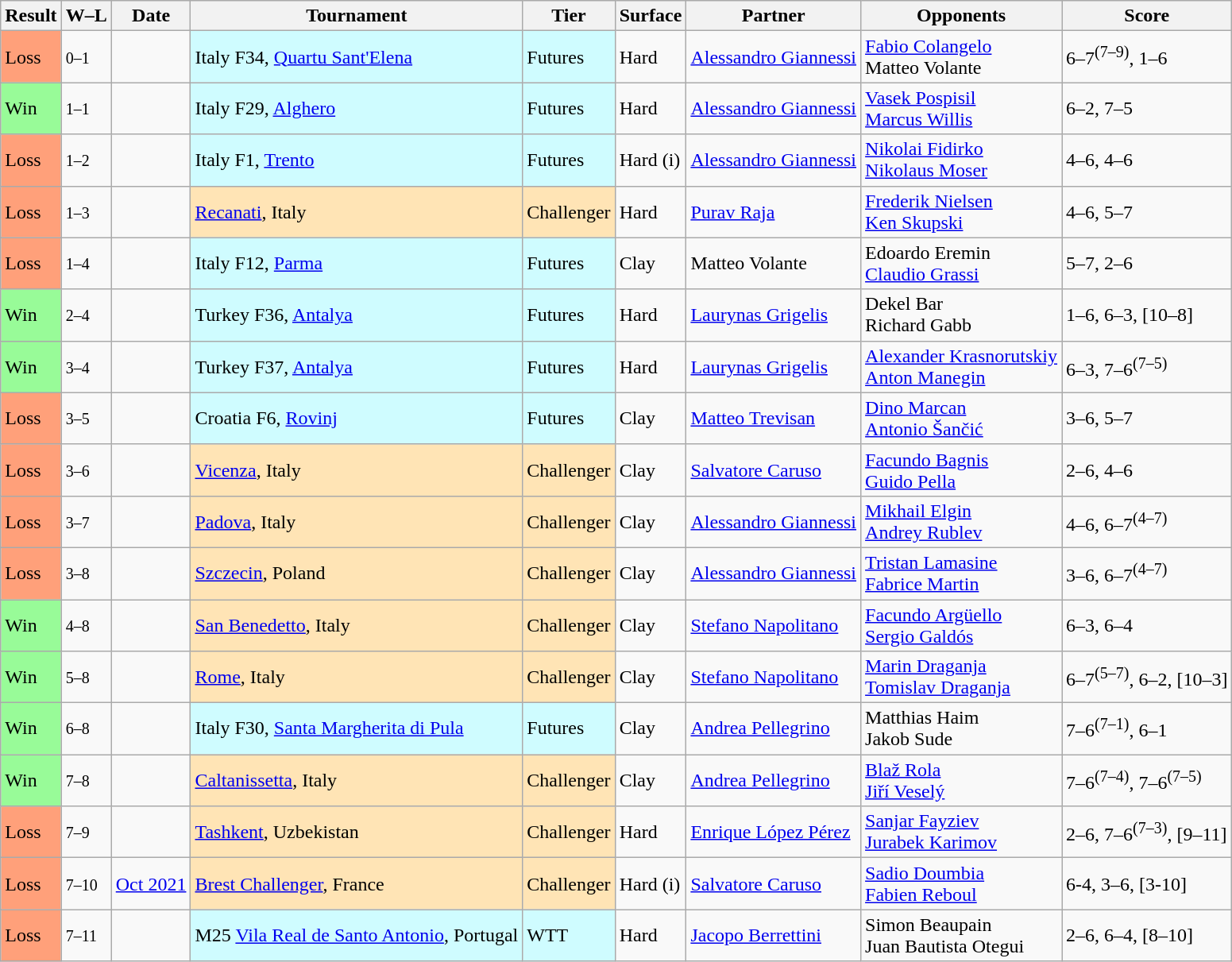<table class="sortable wikitable">
<tr>
<th>Result</th>
<th class="unsortable">W–L</th>
<th>Date</th>
<th>Tournament</th>
<th>Tier</th>
<th>Surface</th>
<th>Partner</th>
<th>Opponents</th>
<th class="unsortable">Score</th>
</tr>
<tr>
<td bgcolor=FFA07A>Loss</td>
<td><small>0–1</small></td>
<td></td>
<td style="background:#cffcff;">Italy F34, <a href='#'>Quartu Sant'Elena</a></td>
<td style="background:#cffcff;">Futures</td>
<td>Hard</td>
<td> <a href='#'>Alessandro Giannessi</a></td>
<td> <a href='#'>Fabio Colangelo</a><br> Matteo Volante</td>
<td>6–7<sup>(7–9)</sup>, 1–6</td>
</tr>
<tr>
<td bgcolor=98fb98>Win</td>
<td><small>1–1</small></td>
<td></td>
<td style="background:#cffcff;">Italy F29, <a href='#'>Alghero</a></td>
<td style="background:#cffcff;">Futures</td>
<td>Hard</td>
<td> <a href='#'>Alessandro Giannessi</a></td>
<td> <a href='#'>Vasek Pospisil</a><br> <a href='#'>Marcus Willis</a></td>
<td>6–2, 7–5</td>
</tr>
<tr>
<td bgcolor=FFA07A>Loss</td>
<td><small>1–2</small></td>
<td></td>
<td style="background:#cffcff;">Italy F1, <a href='#'>Trento</a></td>
<td style="background:#cffcff;">Futures</td>
<td>Hard (i)</td>
<td> <a href='#'>Alessandro Giannessi</a></td>
<td> <a href='#'>Nikolai Fidirko</a><br> <a href='#'>Nikolaus Moser</a></td>
<td>4–6, 4–6</td>
</tr>
<tr>
<td bgcolor=FFA07A>Loss</td>
<td><small>1–3</small></td>
<td><a href='#'></a></td>
<td style="background:moccasin;"><a href='#'>Recanati</a>, Italy</td>
<td style="background:moccasin;">Challenger</td>
<td>Hard</td>
<td> <a href='#'>Purav Raja</a></td>
<td> <a href='#'>Frederik Nielsen</a><br> <a href='#'>Ken Skupski</a></td>
<td>4–6, 5–7</td>
</tr>
<tr>
<td bgcolor=FFA07A>Loss</td>
<td><small>1–4</small></td>
<td></td>
<td style="background:#cffcff;">Italy F12, <a href='#'>Parma</a></td>
<td style="background:#cffcff;">Futures</td>
<td>Clay</td>
<td> Matteo Volante</td>
<td> Edoardo Eremin<br> <a href='#'>Claudio Grassi</a></td>
<td>5–7, 2–6</td>
</tr>
<tr>
<td bgcolor=98FB98>Win</td>
<td><small>2–4</small></td>
<td></td>
<td style="background:#cffcff;">Turkey F36, <a href='#'>Antalya</a></td>
<td style="background:#cffcff;">Futures</td>
<td>Hard</td>
<td> <a href='#'>Laurynas Grigelis</a></td>
<td> Dekel Bar<br> Richard Gabb</td>
<td>1–6, 6–3, [10–8]</td>
</tr>
<tr>
<td bgcolor=98FB98>Win</td>
<td><small>3–4</small></td>
<td></td>
<td style="background:#cffcff;">Turkey F37, <a href='#'>Antalya</a></td>
<td style="background:#cffcff;">Futures</td>
<td>Hard</td>
<td> <a href='#'>Laurynas Grigelis</a></td>
<td> <a href='#'>Alexander Krasnorutskiy</a><br> <a href='#'>Anton Manegin</a></td>
<td>6–3, 7–6<sup>(7–5)</sup></td>
</tr>
<tr>
<td bgcolor=FFA07A>Loss</td>
<td><small>3–5</small></td>
<td></td>
<td style="background:#cffcff;">Croatia F6, <a href='#'>Rovinj</a></td>
<td style="background:#cffcff;">Futures</td>
<td>Clay</td>
<td> <a href='#'>Matteo Trevisan</a></td>
<td> <a href='#'>Dino Marcan</a><br> <a href='#'>Antonio Šančić</a></td>
<td>3–6, 5–7</td>
</tr>
<tr>
<td bgcolor=FFA07A>Loss</td>
<td><small>3–6</small></td>
<td><a href='#'></a></td>
<td style="background:moccasin;"><a href='#'>Vicenza</a>, Italy</td>
<td style="background:moccasin;">Challenger</td>
<td>Clay</td>
<td> <a href='#'>Salvatore Caruso</a></td>
<td> <a href='#'>Facundo Bagnis</a><br> <a href='#'>Guido Pella</a></td>
<td>2–6, 4–6</td>
</tr>
<tr>
<td bgcolor=ffa07a>Loss</td>
<td><small>3–7</small></td>
<td><a href='#'></a></td>
<td style="background:moccasin;"><a href='#'>Padova</a>, Italy</td>
<td style="background:moccasin;">Challenger</td>
<td>Clay</td>
<td> <a href='#'>Alessandro Giannessi</a></td>
<td> <a href='#'>Mikhail Elgin</a><br> <a href='#'>Andrey Rublev</a></td>
<td>4–6, 6–7<sup>(4–7)</sup></td>
</tr>
<tr>
<td bgcolor=ffa07a>Loss</td>
<td><small>3–8</small></td>
<td><a href='#'></a></td>
<td style="background:moccasin;"><a href='#'>Szczecin</a>, Poland</td>
<td style="background:moccasin;">Challenger</td>
<td>Clay</td>
<td> <a href='#'>Alessandro Giannessi</a></td>
<td> <a href='#'>Tristan Lamasine</a><br> <a href='#'>Fabrice Martin</a></td>
<td>3–6, 6–7<sup>(4–7)</sup></td>
</tr>
<tr>
<td bgcolor=98fb98>Win</td>
<td><small>4–8</small></td>
<td><a href='#'></a></td>
<td style="background:moccasin;"><a href='#'>San Benedetto</a>, Italy</td>
<td style="background:moccasin;">Challenger</td>
<td>Clay</td>
<td> <a href='#'>Stefano Napolitano</a></td>
<td> <a href='#'>Facundo Argüello</a><br> <a href='#'>Sergio Galdós</a></td>
<td>6–3, 6–4</td>
</tr>
<tr>
<td bgcolor=98fb98>Win</td>
<td><small>5–8</small></td>
<td><a href='#'></a></td>
<td style="background:moccasin;"><a href='#'>Rome</a>, Italy</td>
<td style="background:moccasin;">Challenger</td>
<td>Clay</td>
<td> <a href='#'>Stefano Napolitano</a></td>
<td> <a href='#'>Marin Draganja</a><br> <a href='#'>Tomislav Draganja</a></td>
<td>6–7<sup>(5–7)</sup>, 6–2, [10–3]</td>
</tr>
<tr>
<td bgcolor=98fb98>Win</td>
<td><small>6–8</small></td>
<td></td>
<td style="background:#cffcff;">Italy F30, <a href='#'>Santa Margherita di Pula</a></td>
<td style="background:#cffcff;">Futures</td>
<td>Clay</td>
<td> <a href='#'>Andrea Pellegrino</a></td>
<td> Matthias Haim<br> Jakob Sude</td>
<td>7–6<sup>(7–1)</sup>, 6–1</td>
</tr>
<tr>
<td bgcolor=98fb98>Win</td>
<td><small>7–8</small></td>
<td><a href='#'></a></td>
<td style="background:moccasin;"><a href='#'>Caltanissetta</a>, Italy</td>
<td style="background:moccasin;">Challenger</td>
<td>Clay</td>
<td> <a href='#'>Andrea Pellegrino</a></td>
<td> <a href='#'>Blaž Rola</a><br> <a href='#'>Jiří Veselý</a></td>
<td>7–6<sup>(7–4)</sup>, 7–6<sup>(7–5)</sup></td>
</tr>
<tr>
<td bgcolor=#FFA07A>Loss</td>
<td><small>7–9</small></td>
<td><a href='#'></a></td>
<td style="background:moccasin;"><a href='#'>Tashkent</a>, Uzbekistan</td>
<td style="background:moccasin;">Challenger</td>
<td>Hard</td>
<td> <a href='#'>Enrique López Pérez</a></td>
<td> <a href='#'>Sanjar Fayziev</a><br> <a href='#'>Jurabek Karimov</a></td>
<td>2–6, 7–6<sup>(7–3)</sup>, [9–11]</td>
</tr>
<tr>
<td bgcolor=FFA07A>Loss</td>
<td><small>7–10</small></td>
<td><a href='#'>Oct 2021</a></td>
<td style="background:moccasin;"><a href='#'>Brest Challenger</a>, France</td>
<td style="background:moccasin;">Challenger</td>
<td>Hard (i)</td>
<td> <a href='#'>Salvatore Caruso</a></td>
<td> <a href='#'>Sadio Doumbia</a><br> <a href='#'>Fabien Reboul</a></td>
<td>6-4, 3–6, [3-10]</td>
</tr>
<tr>
<td bgcolor=FFA07A>Loss</td>
<td><small>7–11</small></td>
<td></td>
<td style="background:#cffcff;">M25 <a href='#'>Vila Real de Santo Antonio</a>, Portugal</td>
<td style="background:#cffcff;">WTT</td>
<td>Hard</td>
<td> <a href='#'>Jacopo Berrettini</a></td>
<td> Simon Beaupain<br> Juan Bautista Otegui</td>
<td>2–6, 6–4, [8–10]</td>
</tr>
</table>
